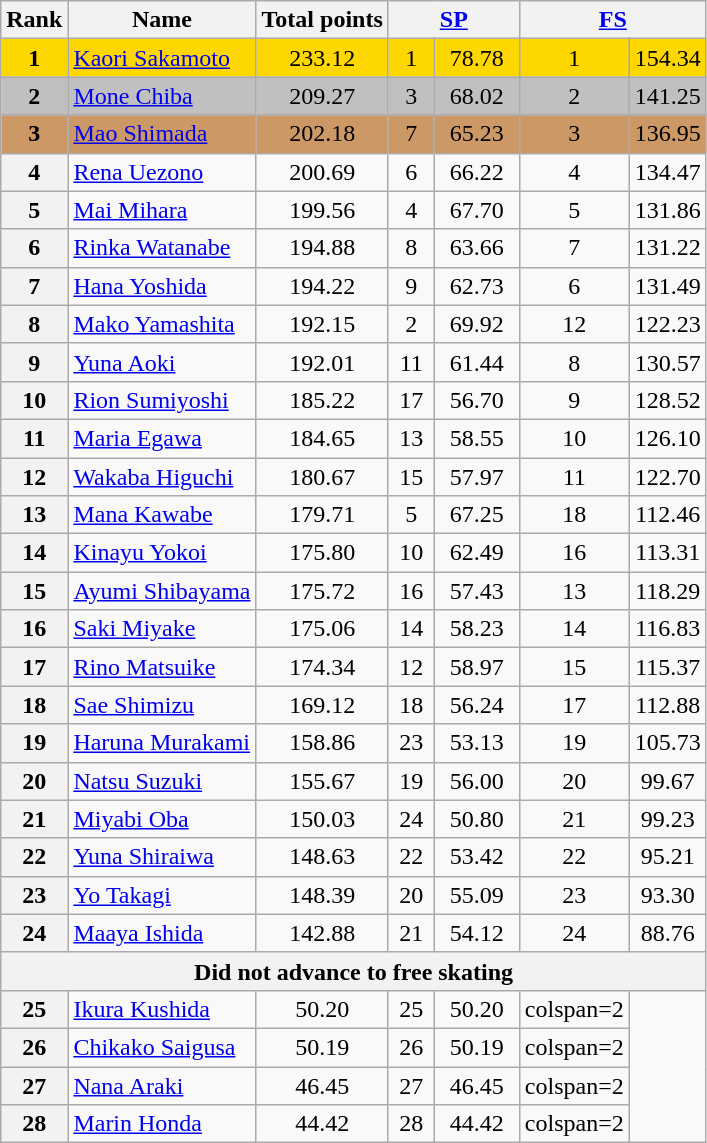<table class="wikitable sortable">
<tr>
<th>Rank</th>
<th>Name</th>
<th>Total points</th>
<th colspan="2" width="80px"><a href='#'>SP</a></th>
<th colspan="2" width="80px"><a href='#'>FS</a></th>
</tr>
<tr bgcolor="gold">
<td align="center"><strong>1</strong></td>
<td><a href='#'>Kaori Sakamoto</a></td>
<td align="center">233.12</td>
<td align="center">1</td>
<td align="center">78.78</td>
<td align="center">1</td>
<td align="center">154.34</td>
</tr>
<tr bgcolor="silver">
<td align="center"><strong>2</strong></td>
<td><a href='#'>Mone Chiba</a></td>
<td align="center">209.27</td>
<td align="center">3</td>
<td align="center">68.02</td>
<td align="center">2</td>
<td align="center">141.25</td>
</tr>
<tr bgcolor="cc9966">
<td align="center"><strong>3</strong></td>
<td><a href='#'>Mao Shimada</a></td>
<td align="center">202.18</td>
<td align="center">7</td>
<td align="center">65.23</td>
<td align="center">3</td>
<td align="center">136.95</td>
</tr>
<tr>
<th>4</th>
<td><a href='#'>Rena Uezono</a></td>
<td align="center">200.69</td>
<td align="center">6</td>
<td align="center">66.22</td>
<td align="center">4</td>
<td align="center">134.47</td>
</tr>
<tr>
<th>5</th>
<td><a href='#'>Mai Mihara</a></td>
<td align="center">199.56</td>
<td align="center">4</td>
<td align="center">67.70</td>
<td align="center">5</td>
<td align="center">131.86</td>
</tr>
<tr>
<th>6</th>
<td><a href='#'>Rinka Watanabe</a></td>
<td align="center">194.88</td>
<td align="center">8</td>
<td align="center">63.66</td>
<td align="center">7</td>
<td align="center">131.22</td>
</tr>
<tr>
<th>7</th>
<td><a href='#'>Hana Yoshida</a></td>
<td align="center">194.22</td>
<td align="center">9</td>
<td align="center">62.73</td>
<td align="center">6</td>
<td align="center">131.49</td>
</tr>
<tr>
<th>8</th>
<td><a href='#'>Mako Yamashita</a></td>
<td align="center">192.15</td>
<td align="center">2</td>
<td align="center">69.92</td>
<td align="center">12</td>
<td align="center">122.23</td>
</tr>
<tr>
<th>9</th>
<td><a href='#'>Yuna Aoki</a></td>
<td align="center">192.01</td>
<td align="center">11</td>
<td align="center">61.44</td>
<td align="center">8</td>
<td align="center">130.57</td>
</tr>
<tr>
<th>10</th>
<td><a href='#'>Rion Sumiyoshi</a></td>
<td align="center">185.22</td>
<td align="center">17</td>
<td align="center">56.70</td>
<td align="center">9</td>
<td align="center">128.52</td>
</tr>
<tr>
<th>11</th>
<td><a href='#'>Maria Egawa</a></td>
<td align="center">184.65</td>
<td align="center">13</td>
<td align="center">58.55</td>
<td align="center">10</td>
<td align="center">126.10</td>
</tr>
<tr>
<th>12</th>
<td><a href='#'>Wakaba Higuchi</a></td>
<td align="center">180.67</td>
<td align="center">15</td>
<td align="center">57.97</td>
<td align="center">11</td>
<td align="center">122.70</td>
</tr>
<tr>
<th>13</th>
<td><a href='#'>Mana Kawabe</a></td>
<td align="center">179.71</td>
<td align="center">5</td>
<td align="center">67.25</td>
<td align="center">18</td>
<td align="center">112.46</td>
</tr>
<tr>
<th>14</th>
<td><a href='#'>Kinayu Yokoi</a></td>
<td align="center">175.80</td>
<td align="center">10</td>
<td align="center">62.49</td>
<td align="center">16</td>
<td align="center">113.31</td>
</tr>
<tr>
<th>15</th>
<td><a href='#'>Ayumi Shibayama</a></td>
<td align="center">175.72</td>
<td align="center">16</td>
<td align="center">57.43</td>
<td align="center">13</td>
<td align="center">118.29</td>
</tr>
<tr>
<th>16</th>
<td><a href='#'>Saki Miyake</a></td>
<td align="center">175.06</td>
<td align="center">14</td>
<td align="center">58.23</td>
<td align="center">14</td>
<td align="center">116.83</td>
</tr>
<tr>
<th>17</th>
<td><a href='#'>Rino Matsuike</a></td>
<td align="center">174.34</td>
<td align="center">12</td>
<td align="center">58.97</td>
<td align="center">15</td>
<td align="center">115.37</td>
</tr>
<tr>
<th>18</th>
<td><a href='#'>Sae Shimizu</a></td>
<td align="center">169.12</td>
<td align="center">18</td>
<td align="center">56.24</td>
<td align="center">17</td>
<td align="center">112.88</td>
</tr>
<tr>
<th>19</th>
<td><a href='#'>Haruna Murakami</a></td>
<td align="center">158.86</td>
<td align="center">23</td>
<td align="center">53.13</td>
<td align="center">19</td>
<td align="center">105.73</td>
</tr>
<tr>
<th>20</th>
<td><a href='#'>Natsu Suzuki</a></td>
<td align="center">155.67</td>
<td align="center">19</td>
<td align="center">56.00</td>
<td align="center">20</td>
<td align="center">99.67</td>
</tr>
<tr>
<th>21</th>
<td><a href='#'>Miyabi Oba</a></td>
<td align="center">150.03</td>
<td align="center">24</td>
<td align="center">50.80</td>
<td align="center">21</td>
<td align="center">99.23</td>
</tr>
<tr>
<th>22</th>
<td><a href='#'>Yuna Shiraiwa</a></td>
<td align="center">148.63</td>
<td align="center">22</td>
<td align="center">53.42</td>
<td align="center">22</td>
<td align="center">95.21</td>
</tr>
<tr>
<th>23</th>
<td><a href='#'>Yo Takagi</a></td>
<td align="center">148.39</td>
<td align="center">20</td>
<td align="center">55.09</td>
<td align="center">23</td>
<td align="center">93.30</td>
</tr>
<tr>
<th>24</th>
<td><a href='#'>Maaya Ishida</a></td>
<td align="center">142.88</td>
<td align="center">21</td>
<td align="center">54.12</td>
<td align="center">24</td>
<td align="center">88.76</td>
</tr>
<tr>
<th colspan=8>Did not advance to free skating</th>
</tr>
<tr>
<th>25</th>
<td><a href='#'>Ikura Kushida</a></td>
<td align="center">50.20</td>
<td align="center">25</td>
<td align="center">50.20</td>
<td>colspan=2 </td>
</tr>
<tr>
<th>26</th>
<td><a href='#'>Chikako Saigusa</a></td>
<td align="center">50.19</td>
<td align="center">26</td>
<td align="center">50.19</td>
<td>colspan=2 </td>
</tr>
<tr>
<th>27</th>
<td><a href='#'>Nana Araki</a></td>
<td align="center">46.45</td>
<td align="center">27</td>
<td align="center">46.45</td>
<td>colspan=2 </td>
</tr>
<tr>
<th>28</th>
<td><a href='#'>Marin Honda</a></td>
<td align="center">44.42</td>
<td align="center">28</td>
<td align="center">44.42</td>
<td>colspan=2 </td>
</tr>
</table>
